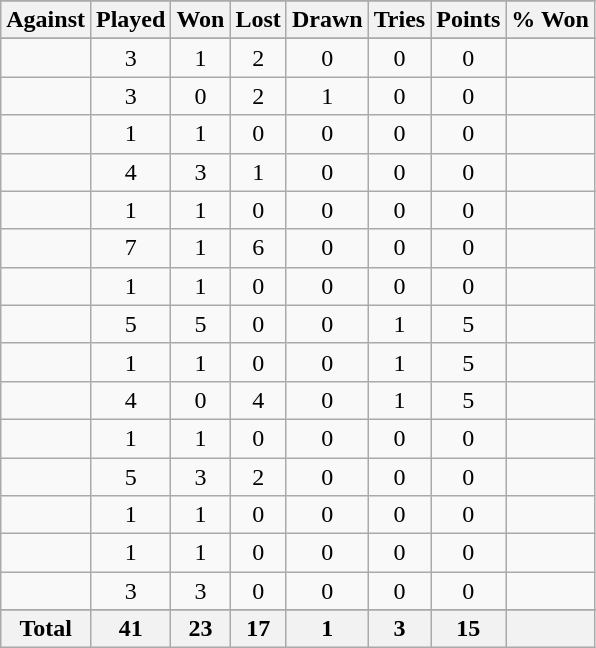<table class="sortable wikitable" style="text-align: center;">
<tr>
</tr>
<tr>
<th>Against</th>
<th>Played</th>
<th>Won</th>
<th>Lost</th>
<th>Drawn</th>
<th>Tries</th>
<th>Points</th>
<th>% Won</th>
</tr>
<tr bgcolor="#d0ffd0" align="center">
</tr>
<tr>
<td align="left"></td>
<td>3</td>
<td>1</td>
<td>2</td>
<td>0</td>
<td>0</td>
<td>0</td>
<td></td>
</tr>
<tr>
<td align="left"></td>
<td>3</td>
<td>0</td>
<td>2</td>
<td>1</td>
<td>0</td>
<td>0</td>
<td></td>
</tr>
<tr>
<td align="left"></td>
<td>1</td>
<td>1</td>
<td>0</td>
<td>0</td>
<td>0</td>
<td>0</td>
<td></td>
</tr>
<tr>
<td align="left"></td>
<td>4</td>
<td>3</td>
<td>1</td>
<td>0</td>
<td>0</td>
<td>0</td>
<td></td>
</tr>
<tr>
<td align="left"></td>
<td>1</td>
<td>1</td>
<td>0</td>
<td>0</td>
<td>0</td>
<td>0</td>
<td></td>
</tr>
<tr>
<td align="left"></td>
<td>7</td>
<td>1</td>
<td>6</td>
<td>0</td>
<td>0</td>
<td>0</td>
<td></td>
</tr>
<tr>
<td align="left"></td>
<td>1</td>
<td>1</td>
<td>0</td>
<td>0</td>
<td>0</td>
<td>0</td>
<td></td>
</tr>
<tr>
<td align="left"></td>
<td>5</td>
<td>5</td>
<td>0</td>
<td>0</td>
<td>1</td>
<td>5</td>
<td></td>
</tr>
<tr>
<td align="left"></td>
<td>1</td>
<td>1</td>
<td>0</td>
<td>0</td>
<td>1</td>
<td>5</td>
<td></td>
</tr>
<tr>
<td align="left"></td>
<td>4</td>
<td>0</td>
<td>4</td>
<td>0</td>
<td>1</td>
<td>5</td>
<td></td>
</tr>
<tr>
<td align="left"></td>
<td>1</td>
<td>1</td>
<td>0</td>
<td>0</td>
<td>0</td>
<td>0</td>
<td></td>
</tr>
<tr>
<td align="left"></td>
<td>5</td>
<td>3</td>
<td>2</td>
<td>0</td>
<td>0</td>
<td>0</td>
<td></td>
</tr>
<tr>
<td align="left"></td>
<td>1</td>
<td>1</td>
<td>0</td>
<td>0</td>
<td>0</td>
<td>0</td>
<td></td>
</tr>
<tr>
<td align="left"></td>
<td>1</td>
<td>1</td>
<td>0</td>
<td>0</td>
<td>0</td>
<td>0</td>
<td></td>
</tr>
<tr>
<td align="left"></td>
<td>3</td>
<td>3</td>
<td>0</td>
<td>0</td>
<td>0</td>
<td>0</td>
<td></td>
</tr>
<tr>
</tr>
<tr class="sortbottom">
<th>Total</th>
<th>41</th>
<th>23</th>
<th>17</th>
<th>1</th>
<th>3</th>
<th>15</th>
<th></th>
</tr>
</table>
